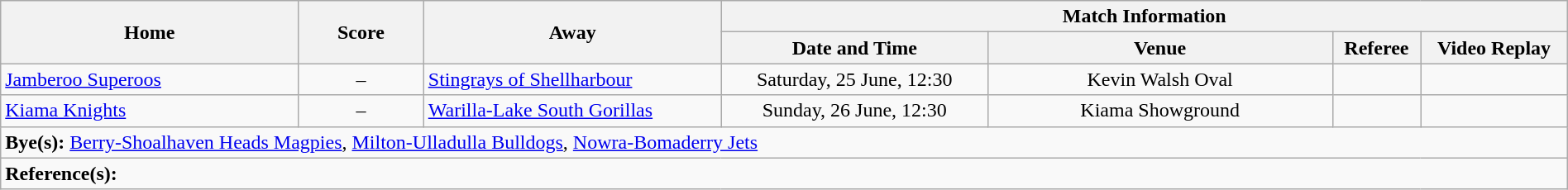<table class="wikitable" width="100% text-align:center;">
<tr>
<th rowspan="2" width="19%">Home</th>
<th rowspan="2" width="8%">Score</th>
<th rowspan="2" width="19%">Away</th>
<th colspan="4">Match Information</th>
</tr>
<tr bgcolor="#CCCCCC">
<th width="17%">Date and Time</th>
<th width="22%">Venue</th>
<th>Referee</th>
<th>Video Replay</th>
</tr>
<tr>
<td> <a href='#'>Jamberoo Superoos</a></td>
<td style="text-align:center;">–</td>
<td> <a href='#'>Stingrays of Shellharbour</a></td>
<td style="text-align:center;">Saturday, 25 June, 12:30</td>
<td style="text-align:center;">Kevin Walsh Oval</td>
<td style="text-align:center;"></td>
<td style="text-align:center;"></td>
</tr>
<tr>
<td> <a href='#'>Kiama Knights</a></td>
<td style="text-align:center;">–</td>
<td> <a href='#'>Warilla-Lake South Gorillas</a></td>
<td style="text-align:center;">Sunday, 26 June, 12:30</td>
<td style="text-align:center;">Kiama Showground</td>
<td style="text-align:center;"></td>
<td style="text-align:center;"></td>
</tr>
<tr>
<td colspan="7"><strong>Bye(s):</strong>  <a href='#'>Berry-Shoalhaven Heads Magpies</a>,  <a href='#'>Milton-Ulladulla Bulldogs</a>,  <a href='#'>Nowra-Bomaderry Jets</a></td>
</tr>
<tr>
<td colspan="7"><strong>Reference(s):</strong></td>
</tr>
</table>
